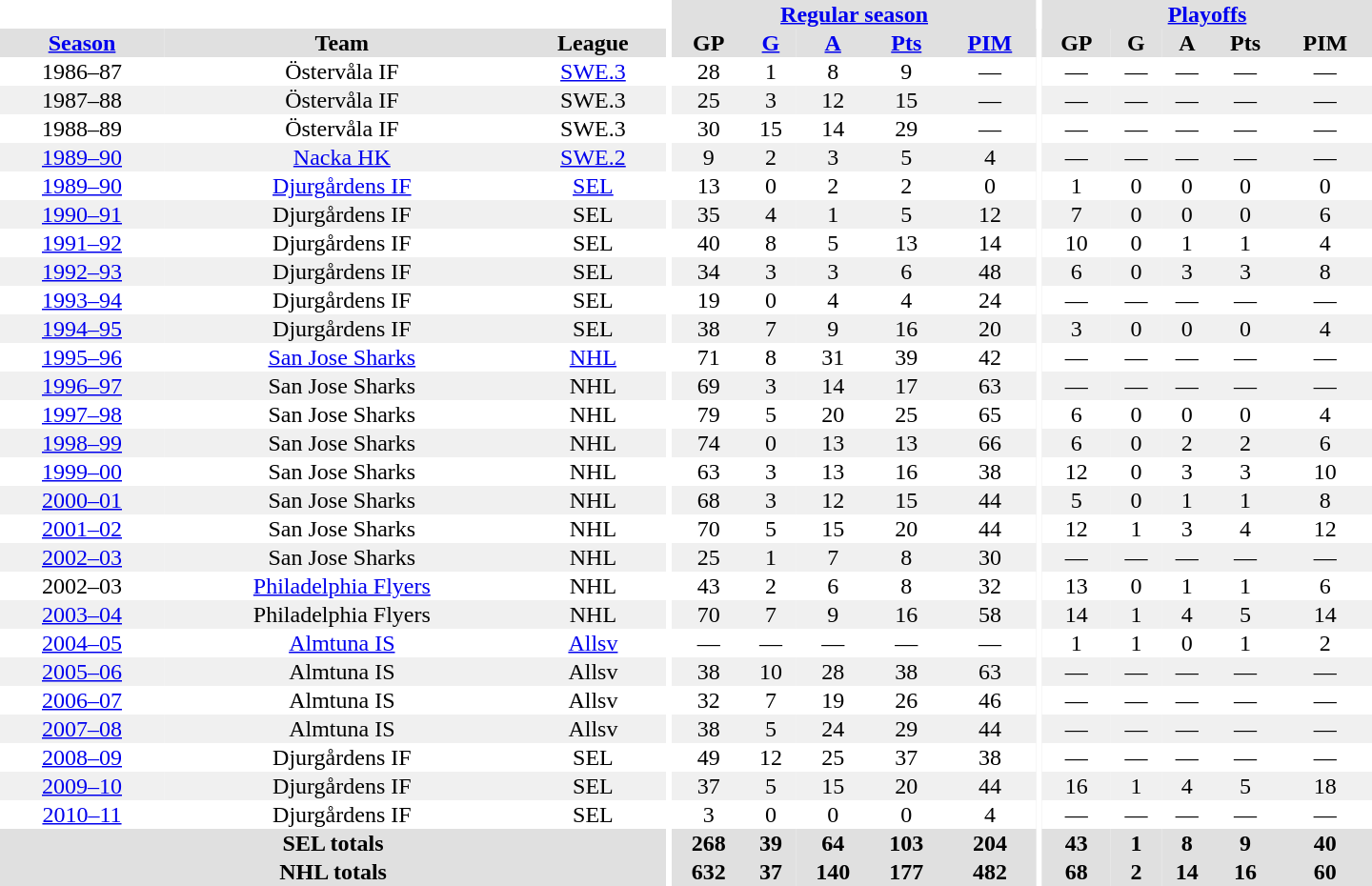<table border="0" cellpadding="1" cellspacing="0" style="text-align:center; width:60em">
<tr bgcolor="#e0e0e0">
<th colspan="3" bgcolor="#ffffff"></th>
<th rowspan="100" bgcolor="#ffffff"></th>
<th colspan="5"><a href='#'>Regular season</a></th>
<th rowspan="100" bgcolor="#ffffff"></th>
<th colspan="5"><a href='#'>Playoffs</a></th>
</tr>
<tr bgcolor="#e0e0e0">
<th><a href='#'>Season</a></th>
<th>Team</th>
<th>League</th>
<th>GP</th>
<th><a href='#'>G</a></th>
<th><a href='#'>A</a></th>
<th><a href='#'>Pts</a></th>
<th><a href='#'>PIM</a></th>
<th>GP</th>
<th>G</th>
<th>A</th>
<th>Pts</th>
<th>PIM</th>
</tr>
<tr>
<td>1986–87</td>
<td>Östervåla IF</td>
<td><a href='#'>SWE.3</a></td>
<td>28</td>
<td>1</td>
<td>8</td>
<td>9</td>
<td>—</td>
<td>—</td>
<td>—</td>
<td>—</td>
<td>—</td>
<td>—</td>
</tr>
<tr bgcolor="#f0f0f0">
<td>1987–88</td>
<td>Östervåla IF</td>
<td>SWE.3</td>
<td>25</td>
<td>3</td>
<td>12</td>
<td>15</td>
<td>—</td>
<td>—</td>
<td>—</td>
<td>—</td>
<td>—</td>
<td>—</td>
</tr>
<tr>
<td>1988–89</td>
<td>Östervåla IF</td>
<td>SWE.3</td>
<td>30</td>
<td>15</td>
<td>14</td>
<td>29</td>
<td>—</td>
<td>—</td>
<td>—</td>
<td>—</td>
<td>—</td>
<td>—</td>
</tr>
<tr bgcolor="#f0f0f0">
<td><a href='#'>1989–90</a></td>
<td><a href='#'>Nacka HK</a></td>
<td><a href='#'>SWE.2</a></td>
<td>9</td>
<td>2</td>
<td>3</td>
<td>5</td>
<td>4</td>
<td>—</td>
<td>—</td>
<td>—</td>
<td>—</td>
<td>—</td>
</tr>
<tr>
<td><a href='#'>1989–90</a></td>
<td><a href='#'>Djurgårdens IF</a></td>
<td><a href='#'>SEL</a></td>
<td>13</td>
<td>0</td>
<td>2</td>
<td>2</td>
<td>0</td>
<td>1</td>
<td>0</td>
<td>0</td>
<td>0</td>
<td>0</td>
</tr>
<tr bgcolor="#f0f0f0">
<td><a href='#'>1990–91</a></td>
<td>Djurgårdens IF</td>
<td>SEL</td>
<td>35</td>
<td>4</td>
<td>1</td>
<td>5</td>
<td>12</td>
<td>7</td>
<td>0</td>
<td>0</td>
<td>0</td>
<td>6</td>
</tr>
<tr>
<td><a href='#'>1991–92</a></td>
<td>Djurgårdens IF</td>
<td>SEL</td>
<td>40</td>
<td>8</td>
<td>5</td>
<td>13</td>
<td>14</td>
<td>10</td>
<td>0</td>
<td>1</td>
<td>1</td>
<td>4</td>
</tr>
<tr bgcolor="#f0f0f0">
<td><a href='#'>1992–93</a></td>
<td>Djurgårdens IF</td>
<td>SEL</td>
<td>34</td>
<td>3</td>
<td>3</td>
<td>6</td>
<td>48</td>
<td>6</td>
<td>0</td>
<td>3</td>
<td>3</td>
<td>8</td>
</tr>
<tr>
<td><a href='#'>1993–94</a></td>
<td>Djurgårdens IF</td>
<td>SEL</td>
<td>19</td>
<td>0</td>
<td>4</td>
<td>4</td>
<td>24</td>
<td>—</td>
<td>—</td>
<td>—</td>
<td>—</td>
<td>—</td>
</tr>
<tr bgcolor="#f0f0f0">
<td><a href='#'>1994–95</a></td>
<td>Djurgårdens IF</td>
<td>SEL</td>
<td>38</td>
<td>7</td>
<td>9</td>
<td>16</td>
<td>20</td>
<td>3</td>
<td>0</td>
<td>0</td>
<td>0</td>
<td>4</td>
</tr>
<tr>
<td><a href='#'>1995–96</a></td>
<td><a href='#'>San Jose Sharks</a></td>
<td><a href='#'>NHL</a></td>
<td>71</td>
<td>8</td>
<td>31</td>
<td>39</td>
<td>42</td>
<td>—</td>
<td>—</td>
<td>—</td>
<td>—</td>
<td>—</td>
</tr>
<tr bgcolor="#f0f0f0">
<td><a href='#'>1996–97</a></td>
<td>San Jose Sharks</td>
<td>NHL</td>
<td>69</td>
<td>3</td>
<td>14</td>
<td>17</td>
<td>63</td>
<td>—</td>
<td>—</td>
<td>—</td>
<td>—</td>
<td>—</td>
</tr>
<tr>
<td><a href='#'>1997–98</a></td>
<td>San Jose Sharks</td>
<td>NHL</td>
<td>79</td>
<td>5</td>
<td>20</td>
<td>25</td>
<td>65</td>
<td>6</td>
<td>0</td>
<td>0</td>
<td>0</td>
<td>4</td>
</tr>
<tr bgcolor="#f0f0f0">
<td><a href='#'>1998–99</a></td>
<td>San Jose Sharks</td>
<td>NHL</td>
<td>74</td>
<td>0</td>
<td>13</td>
<td>13</td>
<td>66</td>
<td>6</td>
<td>0</td>
<td>2</td>
<td>2</td>
<td>6</td>
</tr>
<tr>
<td><a href='#'>1999–00</a></td>
<td>San Jose Sharks</td>
<td>NHL</td>
<td>63</td>
<td>3</td>
<td>13</td>
<td>16</td>
<td>38</td>
<td>12</td>
<td>0</td>
<td>3</td>
<td>3</td>
<td>10</td>
</tr>
<tr bgcolor="#f0f0f0">
<td><a href='#'>2000–01</a></td>
<td>San Jose Sharks</td>
<td>NHL</td>
<td>68</td>
<td>3</td>
<td>12</td>
<td>15</td>
<td>44</td>
<td>5</td>
<td>0</td>
<td>1</td>
<td>1</td>
<td>8</td>
</tr>
<tr>
<td><a href='#'>2001–02</a></td>
<td>San Jose Sharks</td>
<td>NHL</td>
<td>70</td>
<td>5</td>
<td>15</td>
<td>20</td>
<td>44</td>
<td>12</td>
<td>1</td>
<td>3</td>
<td>4</td>
<td>12</td>
</tr>
<tr bgcolor="#f0f0f0">
<td><a href='#'>2002–03</a></td>
<td>San Jose Sharks</td>
<td>NHL</td>
<td>25</td>
<td>1</td>
<td>7</td>
<td>8</td>
<td>30</td>
<td>—</td>
<td>—</td>
<td>—</td>
<td>—</td>
<td>—</td>
</tr>
<tr>
<td>2002–03</td>
<td><a href='#'>Philadelphia Flyers</a></td>
<td>NHL</td>
<td>43</td>
<td>2</td>
<td>6</td>
<td>8</td>
<td>32</td>
<td>13</td>
<td>0</td>
<td>1</td>
<td>1</td>
<td>6</td>
</tr>
<tr bgcolor="#f0f0f0">
<td><a href='#'>2003–04</a></td>
<td>Philadelphia Flyers</td>
<td>NHL</td>
<td>70</td>
<td>7</td>
<td>9</td>
<td>16</td>
<td>58</td>
<td>14</td>
<td>1</td>
<td>4</td>
<td>5</td>
<td>14</td>
</tr>
<tr>
<td><a href='#'>2004–05</a></td>
<td><a href='#'>Almtuna IS</a></td>
<td><a href='#'>Allsv</a></td>
<td>—</td>
<td>—</td>
<td>—</td>
<td>—</td>
<td>—</td>
<td>1</td>
<td>1</td>
<td>0</td>
<td>1</td>
<td>2</td>
</tr>
<tr bgcolor="#f0f0f0">
<td><a href='#'>2005–06</a></td>
<td>Almtuna IS</td>
<td>Allsv</td>
<td>38</td>
<td>10</td>
<td>28</td>
<td>38</td>
<td>63</td>
<td>—</td>
<td>—</td>
<td>—</td>
<td>—</td>
<td>—</td>
</tr>
<tr>
<td><a href='#'>2006–07</a></td>
<td>Almtuna IS</td>
<td>Allsv</td>
<td>32</td>
<td>7</td>
<td>19</td>
<td>26</td>
<td>46</td>
<td>—</td>
<td>—</td>
<td>—</td>
<td>—</td>
<td>—</td>
</tr>
<tr bgcolor="#f0f0f0">
<td><a href='#'>2007–08</a></td>
<td>Almtuna IS</td>
<td>Allsv</td>
<td>38</td>
<td>5</td>
<td>24</td>
<td>29</td>
<td>44</td>
<td>—</td>
<td>—</td>
<td>—</td>
<td>—</td>
<td>—</td>
</tr>
<tr>
<td><a href='#'>2008–09</a></td>
<td>Djurgårdens IF</td>
<td>SEL</td>
<td>49</td>
<td>12</td>
<td>25</td>
<td>37</td>
<td>38</td>
<td>—</td>
<td>—</td>
<td>—</td>
<td>—</td>
<td>—</td>
</tr>
<tr bgcolor="#f0f0f0">
<td><a href='#'>2009–10</a></td>
<td>Djurgårdens IF</td>
<td>SEL</td>
<td>37</td>
<td>5</td>
<td>15</td>
<td>20</td>
<td>44</td>
<td>16</td>
<td>1</td>
<td>4</td>
<td>5</td>
<td>18</td>
</tr>
<tr>
<td><a href='#'>2010–11</a></td>
<td>Djurgårdens IF</td>
<td>SEL</td>
<td>3</td>
<td>0</td>
<td>0</td>
<td>0</td>
<td>4</td>
<td>—</td>
<td>—</td>
<td>—</td>
<td>—</td>
<td>—</td>
</tr>
<tr bgcolor="#e0e0e0">
<th colspan="3">SEL totals</th>
<th>268</th>
<th>39</th>
<th>64</th>
<th>103</th>
<th>204</th>
<th>43</th>
<th>1</th>
<th>8</th>
<th>9</th>
<th>40</th>
</tr>
<tr bgcolor="#e0e0e0">
<th colspan="3">NHL totals</th>
<th>632</th>
<th>37</th>
<th>140</th>
<th>177</th>
<th>482</th>
<th>68</th>
<th>2</th>
<th>14</th>
<th>16</th>
<th>60</th>
</tr>
</table>
